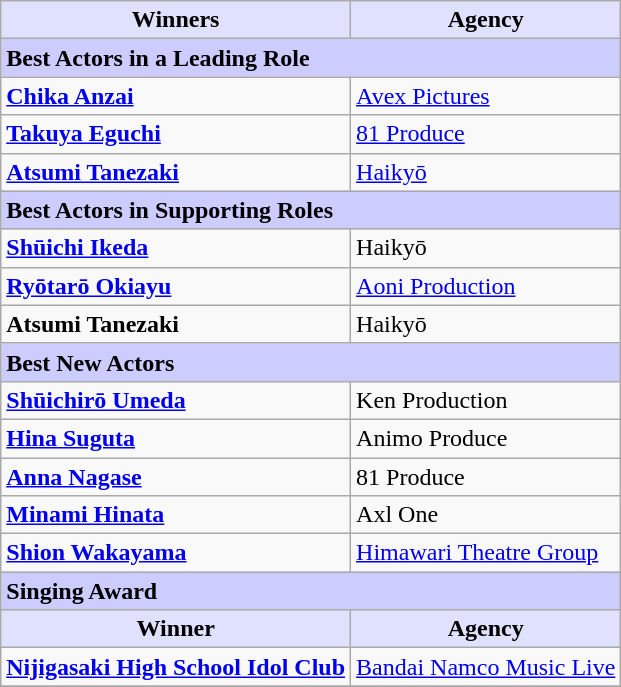<table class="wikitable">
<tr>
<th style="background: #e0e0ff">Winners</th>
<th style="background: #e0e0ff">Agency<br></th>
</tr>
<tr>
<td colspan="2" style="background: #ccccff"><strong>Best Actors in a Leading Role</strong></td>
</tr>
<tr>
<td><strong><a href='#'>Chika Anzai</a></strong></td>
<td><a href='#'>Avex Pictures</a><br></td>
</tr>
<tr>
<td><strong><a href='#'>Takuya Eguchi</a></strong></td>
<td><a href='#'>81 Produce</a><br></td>
</tr>
<tr>
<td><strong><a href='#'>Atsumi Tanezaki</a></strong></td>
<td><a href='#'>Haikyō</a><br></td>
</tr>
<tr>
<td colspan="2" style="background: #ccccff"><strong>Best Actors in Supporting Roles</strong></td>
</tr>
<tr>
<td><strong><a href='#'>Shūichi Ikeda</a></strong></td>
<td>Haikyō<br></td>
</tr>
<tr>
<td><strong><a href='#'>Ryōtarō Okiayu</a></strong></td>
<td><a href='#'>Aoni Production</a><br></td>
</tr>
<tr>
<td><strong>Atsumi Tanezaki</strong></td>
<td>Haikyō<br></td>
</tr>
<tr>
<td colspan="2" style="background: #ccccff"><strong>Best New Actors</strong></td>
</tr>
<tr>
<td><strong><a href='#'>Shūichirō Umeda</a></strong></td>
<td>Ken Production<br></td>
</tr>
<tr>
<td><strong><a href='#'>Hina Suguta</a></strong></td>
<td>Animo Produce<br></td>
</tr>
<tr>
<td><strong><a href='#'>Anna Nagase</a></strong></td>
<td>81 Produce<br></td>
</tr>
<tr>
<td><strong><a href='#'>Minami Hinata</a></strong></td>
<td>Axl One<br></td>
</tr>
<tr>
<td><strong><a href='#'>Shion Wakayama</a></strong></td>
<td><a href='#'>Himawari Theatre Group</a><br></td>
</tr>
<tr>
<td colspan="3" style="background: #ccccff"><strong>Singing Award</strong></td>
</tr>
<tr>
<th style="background: #e0e0ff">Winner</th>
<th colspan="2" style="background: #e0e0ff">Agency</th>
</tr>
<tr>
<td><strong><a href='#'>Nijigasaki High School Idol Club</a></strong></td>
<td colspan="2"><a href='#'>Bandai Namco Music Live</a></td>
</tr>
<tr>
</tr>
</table>
